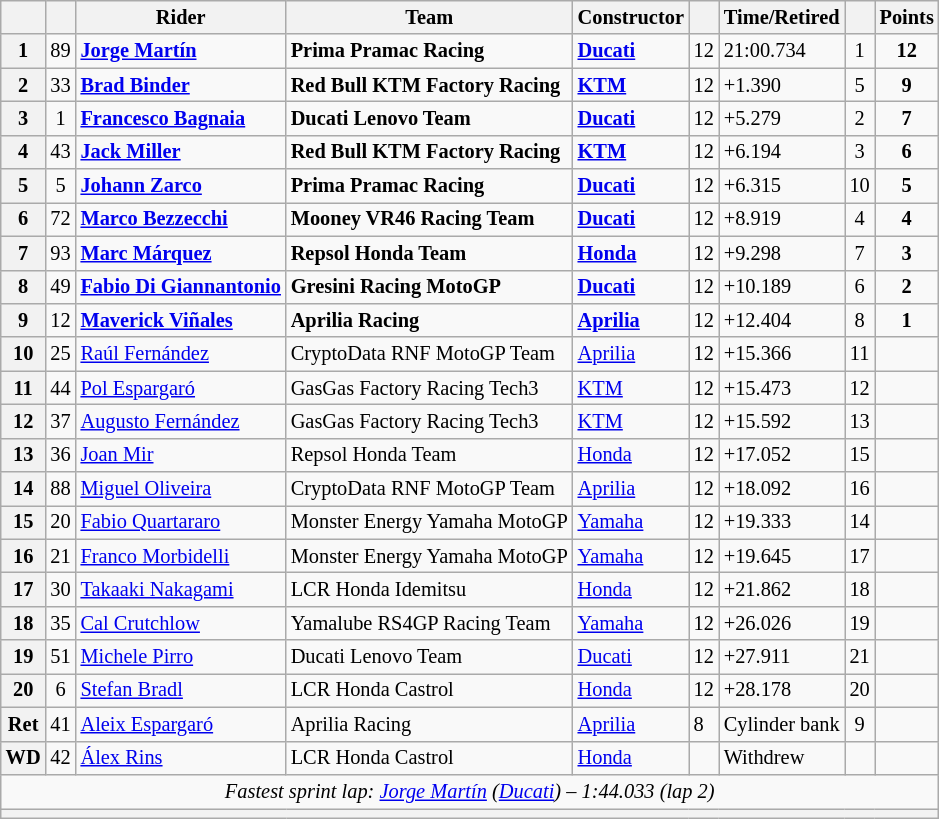<table class="wikitable sortable" style="font-size: 85%;">
<tr>
<th scope="col"></th>
<th scope="col"></th>
<th scope="col">Rider</th>
<th scope="col">Team</th>
<th scope="col">Constructor</th>
<th scope="col" class="unsortable"></th>
<th scope="col" class="unsortable">Time/Retired</th>
<th scope="col"></th>
<th scope="col">Points</th>
</tr>
<tr>
<th scope="row">1</th>
<td align="center">89</td>
<td data-sort-value="mart"> <strong><a href='#'>Jorge Martín</a></strong></td>
<td><strong>Prima Pramac Racing</strong></td>
<td><strong><a href='#'>Ducati</a></strong></td>
<td>12</td>
<td>21:00.734</td>
<td align="center">1</td>
<td align="center"><strong>12</strong></td>
</tr>
<tr>
<th scope="row">2</th>
<td align="center">33</td>
<td data-sort-value="bin"> <strong><a href='#'>Brad Binder</a></strong></td>
<td><strong>Red Bull KTM Factory Racing</strong></td>
<td><strong><a href='#'>KTM</a></strong></td>
<td>12</td>
<td>+1.390</td>
<td align="center">5</td>
<td align="center"><strong>9</strong></td>
</tr>
<tr>
<th scope="row">3</th>
<td align="center">1</td>
<td data-sort-value="bag"> <strong><a href='#'>Francesco Bagnaia</a></strong></td>
<td><strong>Ducati Lenovo Team</strong></td>
<td><strong><a href='#'>Ducati</a></strong></td>
<td>12</td>
<td>+5.279</td>
<td align="center">2</td>
<td align="center"><strong>7</strong></td>
</tr>
<tr>
<th scope="row">4</th>
<td align="center">43</td>
<td data-sort-value="mil"> <strong><a href='#'>Jack Miller</a></strong></td>
<td><strong>Red Bull KTM Factory Racing</strong></td>
<td><strong><a href='#'>KTM</a></strong></td>
<td>12</td>
<td>+6.194</td>
<td align="center">3</td>
<td align="center"><strong>6</strong></td>
</tr>
<tr>
<th scope="row">5</th>
<td align="center">5</td>
<td data-sort-value="zar"> <strong><a href='#'>Johann Zarco</a></strong></td>
<td><strong>Prima Pramac Racing</strong></td>
<td><strong><a href='#'>Ducati</a></strong></td>
<td>12</td>
<td>+6.315</td>
<td align="center">10</td>
<td align="center"><strong>5</strong></td>
</tr>
<tr>
<th scope="row">6</th>
<td align="center">72</td>
<td data-sort-value="bez"> <strong><a href='#'>Marco Bezzecchi</a></strong></td>
<td><strong>Mooney VR46 Racing Team</strong></td>
<td><strong><a href='#'>Ducati</a></strong></td>
<td>12</td>
<td>+8.919</td>
<td align="center">4</td>
<td align="center"><strong>4</strong></td>
</tr>
<tr>
<th scope="row">7</th>
<td align="center">93</td>
<td data-sort-value="marqm"> <strong><a href='#'>Marc Márquez</a></strong></td>
<td><strong>Repsol Honda Team</strong></td>
<td><strong><a href='#'>Honda</a></strong></td>
<td>12</td>
<td>+9.298</td>
<td align="center">7</td>
<td align="center"><strong>3</strong></td>
</tr>
<tr>
<th scope="row">8</th>
<td align="center">49</td>
<td data-sort-value="dig"> <strong><a href='#'>Fabio Di Giannantonio</a></strong></td>
<td><strong>Gresini Racing MotoGP</strong></td>
<td><strong><a href='#'>Ducati</a></strong></td>
<td>12</td>
<td>+10.189</td>
<td align="center">6</td>
<td align="center"><strong>2</strong></td>
</tr>
<tr>
<th scope="row">9</th>
<td align="center">12</td>
<td data-sort-value="vin"> <strong><a href='#'>Maverick Viñales</a></strong></td>
<td><strong>Aprilia Racing</strong></td>
<td><strong><a href='#'>Aprilia</a></strong></td>
<td>12</td>
<td>+12.404</td>
<td align="center">8</td>
<td align="center"><strong>1</strong></td>
</tr>
<tr>
<th scope="row">10</th>
<td align="center">25</td>
<td data-sort-value="ferr"> <a href='#'>Raúl Fernández</a></td>
<td>CryptoData RNF MotoGP Team</td>
<td><a href='#'>Aprilia</a></td>
<td>12</td>
<td>+15.366</td>
<td align="center">11</td>
<td></td>
</tr>
<tr>
<th scope="row">11</th>
<td align="center">44</td>
<td data-sort-value="espp"> <a href='#'>Pol Espargaró</a></td>
<td>GasGas Factory Racing Tech3</td>
<td><a href='#'>KTM</a></td>
<td>12</td>
<td>+15.473</td>
<td align="center">12</td>
<td align="center"></td>
</tr>
<tr>
<th scope="row">12</th>
<td align="center">37</td>
<td data-sort-value="fera"> <a href='#'>Augusto Fernández</a></td>
<td>GasGas Factory Racing Tech3</td>
<td><a href='#'>KTM</a></td>
<td>12</td>
<td>+15.592</td>
<td align="center">13</td>
<td align="center"></td>
</tr>
<tr>
<th scope="row">13</th>
<td align="center">36</td>
<td data-sort-value="mir"> <a href='#'>Joan Mir</a></td>
<td>Repsol Honda Team</td>
<td><a href='#'>Honda</a></td>
<td>12</td>
<td>+17.052</td>
<td align="center">15</td>
<td></td>
</tr>
<tr>
<th scope="row">14</th>
<td align="center">88</td>
<td data-sort-value="oli"> <a href='#'>Miguel Oliveira</a></td>
<td>CryptoData RNF MotoGP Team</td>
<td><a href='#'>Aprilia</a></td>
<td>12</td>
<td>+18.092</td>
<td align="center">16</td>
<td align="center"></td>
</tr>
<tr>
<th scope="row">15</th>
<td align="center">20</td>
<td data-sort-value="qua"> <a href='#'>Fabio Quartararo</a></td>
<td>Monster Energy Yamaha MotoGP</td>
<td><a href='#'>Yamaha</a></td>
<td>12</td>
<td>+19.333</td>
<td align="center">14</td>
<td align="center"></td>
</tr>
<tr>
<th scope="row">16</th>
<td align="center">21</td>
<td data-sort-value="mor"> <a href='#'>Franco Morbidelli</a></td>
<td>Monster Energy Yamaha MotoGP</td>
<td><a href='#'>Yamaha</a></td>
<td>12</td>
<td>+19.645</td>
<td align="center">17</td>
<td align="center"></td>
</tr>
<tr>
<th scope="row">17</th>
<td align="center">30</td>
<td data-sort-value="nak"> <a href='#'>Takaaki Nakagami</a></td>
<td>LCR Honda Idemitsu</td>
<td><a href='#'>Honda</a></td>
<td>12</td>
<td>+21.862</td>
<td align="center">18</td>
<td align="center"></td>
</tr>
<tr>
<th scope="row">18</th>
<td align="center">35</td>
<td data-sort-value="cru"> <a href='#'>Cal Crutchlow</a></td>
<td>Yamalube RS4GP Racing Team</td>
<td><a href='#'>Yamaha</a></td>
<td>12</td>
<td>+26.026</td>
<td align="center">19</td>
<td></td>
</tr>
<tr>
<th scope="row">19</th>
<td align="center">51</td>
<td data-sort-value="pir"> <a href='#'>Michele Pirro</a></td>
<td>Ducati Lenovo Team</td>
<td><a href='#'>Ducati</a></td>
<td>12</td>
<td>+27.911</td>
<td align="center">21</td>
<td align="center"></td>
</tr>
<tr>
<th scope="row">20</th>
<td align="center">6</td>
<td data-sort-value="bra"> <a href='#'>Stefan Bradl</a></td>
<td>LCR Honda Castrol</td>
<td><a href='#'>Honda</a></td>
<td>12</td>
<td>+28.178</td>
<td align="center">20</td>
<td align="center"></td>
</tr>
<tr>
<th scope="row">Ret</th>
<td align="center">41</td>
<td data-sort-value="espa"> <a href='#'>Aleix Espargaró</a></td>
<td>Aprilia Racing</td>
<td><a href='#'>Aprilia</a></td>
<td>8</td>
<td>Cylinder bank</td>
<td align="center">9</td>
<td></td>
</tr>
<tr>
<th scope="row">WD</th>
<td align="center">42</td>
<td data-sort-value="rin"> <a href='#'>Álex Rins</a></td>
<td>LCR Honda Castrol</td>
<td><a href='#'>Honda</a></td>
<td></td>
<td>Withdrew</td>
<td></td>
<td></td>
</tr>
<tr class="sortbottom">
<td colspan="9" style="text-align:center"><em>Fastest sprint lap:  <a href='#'>Jorge Martín</a> (<a href='#'>Ducati</a>) – 1:44.033 (lap 2)</em></td>
</tr>
<tr class="sortbottom">
<th colspan=9></th>
</tr>
</table>
